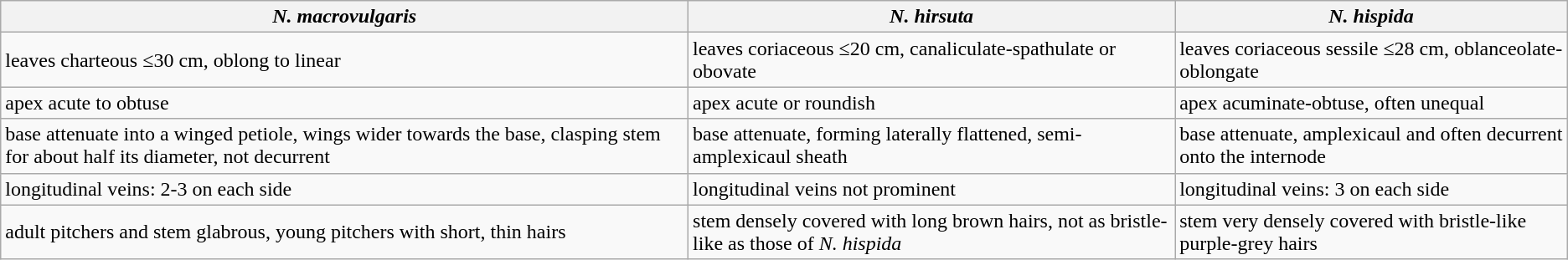<table class="wikitable" text-align: left;">
<tr>
<th><em>N. macrovulgaris</em></th>
<th><em>N. hirsuta</em></th>
<th><em>N. hispida</em></th>
</tr>
<tr>
<td>leaves charteous ≤30 cm, oblong to linear</td>
<td>leaves coriaceous ≤20 cm, canaliculate-spathulate or obovate</td>
<td>leaves coriaceous sessile ≤28 cm, oblanceolate-oblongate</td>
</tr>
<tr>
<td>apex acute to obtuse</td>
<td>apex acute or roundish</td>
<td>apex acuminate-obtuse, often unequal</td>
</tr>
<tr>
<td>base attenuate into a winged petiole, wings wider towards the base, clasping stem for about half its diameter, not decurrent</td>
<td>base attenuate, forming laterally flattened, semi-amplexicaul sheath</td>
<td>base attenuate, amplexicaul and often decurrent onto the internode</td>
</tr>
<tr>
<td>longitudinal veins: 2-3 on each side</td>
<td>longitudinal veins not prominent</td>
<td>longitudinal veins: 3 on each side</td>
</tr>
<tr>
<td>adult pitchers and stem glabrous, young pitchers with short, thin hairs</td>
<td>stem densely covered with long brown hairs, not as bristle-like as those of <em>N. hispida</em></td>
<td>stem very densely covered with bristle-like purple-grey hairs</td>
</tr>
</table>
